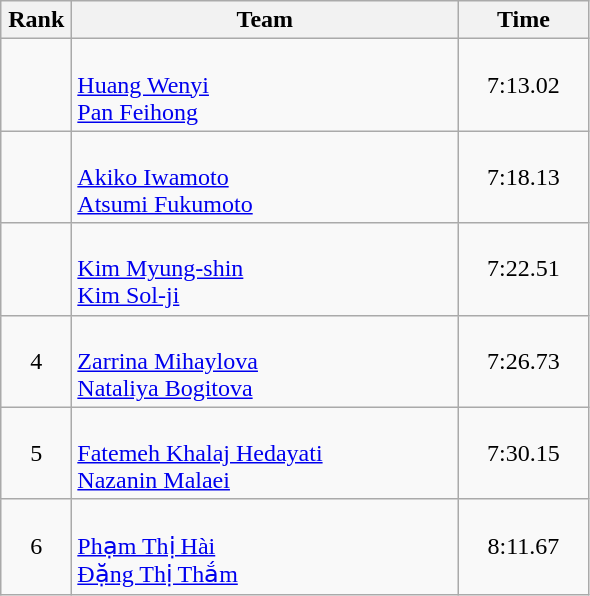<table class=wikitable style="text-align:center">
<tr>
<th width=40>Rank</th>
<th width=250>Team</th>
<th width=80>Time</th>
</tr>
<tr>
<td></td>
<td align=left><br><a href='#'>Huang Wenyi</a><br><a href='#'>Pan Feihong</a></td>
<td>7:13.02</td>
</tr>
<tr>
<td></td>
<td align=left><br><a href='#'>Akiko Iwamoto</a><br><a href='#'>Atsumi Fukumoto</a></td>
<td>7:18.13</td>
</tr>
<tr>
<td></td>
<td align=left><br><a href='#'>Kim Myung-shin</a><br><a href='#'>Kim Sol-ji</a></td>
<td>7:22.51</td>
</tr>
<tr>
<td>4</td>
<td align=left><br><a href='#'>Zarrina Mihaylova</a><br><a href='#'>Nataliya Bogitova</a></td>
<td>7:26.73</td>
</tr>
<tr>
<td>5</td>
<td align=left><br><a href='#'>Fatemeh Khalaj Hedayati</a><br><a href='#'>Nazanin Malaei</a></td>
<td>7:30.15</td>
</tr>
<tr>
<td>6</td>
<td align=left><br><a href='#'>Phạm Thị Hài</a><br><a href='#'>Đặng Thị Thắm</a></td>
<td>8:11.67</td>
</tr>
</table>
